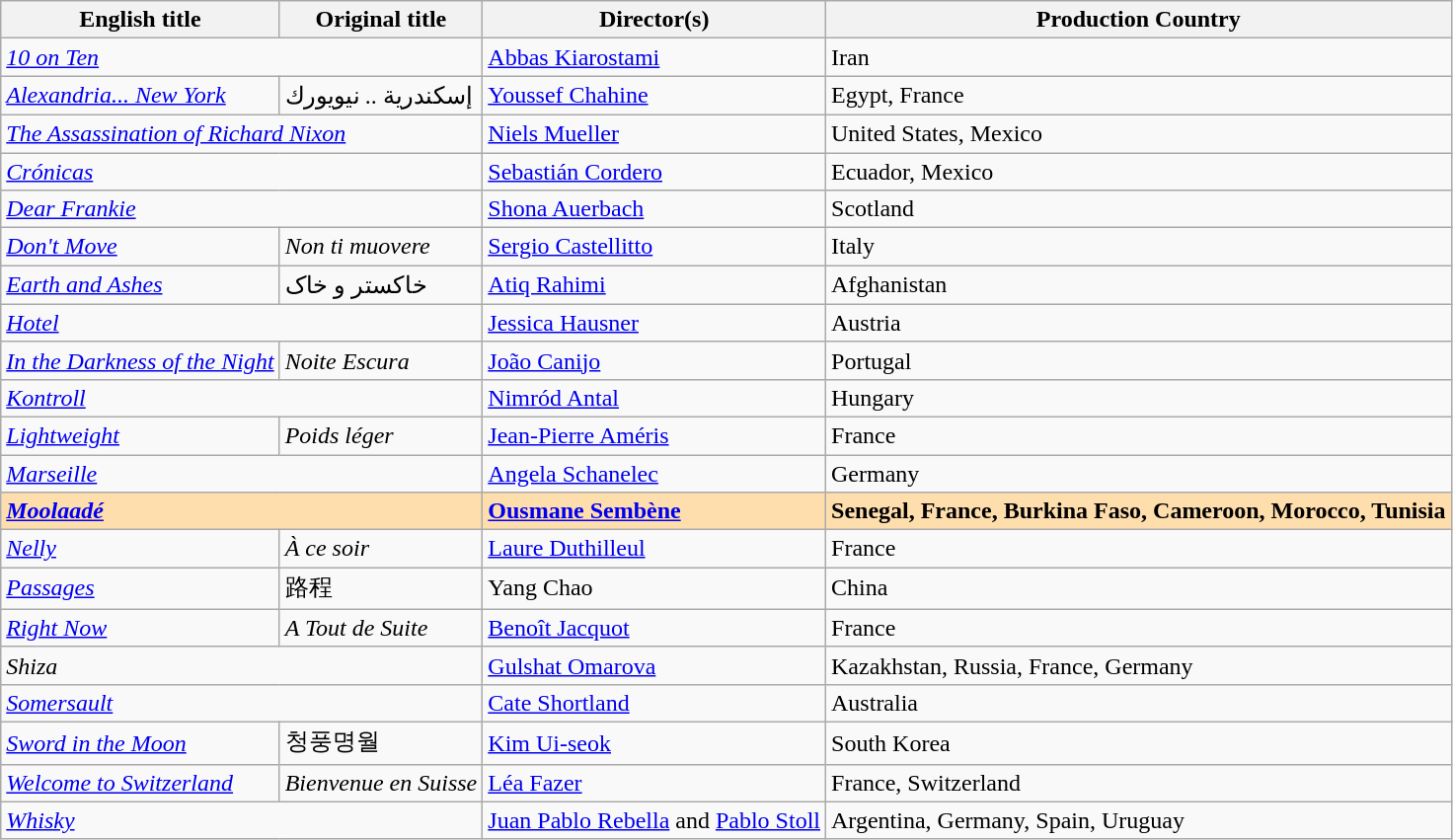<table class="wikitable">
<tr>
<th>English title</th>
<th>Original title</th>
<th>Director(s)</th>
<th>Production Country</th>
</tr>
<tr>
<td colspan="2"><em><a href='#'>10 on Ten</a></em></td>
<td><a href='#'>Abbas Kiarostami</a></td>
<td>Iran</td>
</tr>
<tr>
<td><em><a href='#'>Alexandria... New York</a></em></td>
<td>إسكندرية .. نيويورك</td>
<td><a href='#'>Youssef Chahine</a></td>
<td>Egypt, France</td>
</tr>
<tr>
<td colspan="2"><em><a href='#'>The Assassination of Richard Nixon</a></em></td>
<td><a href='#'>Niels Mueller</a></td>
<td>United States, Mexico</td>
</tr>
<tr>
<td colspan="2"><em><a href='#'>Crónicas</a></em></td>
<td><a href='#'>Sebastián Cordero</a></td>
<td>Ecuador, Mexico</td>
</tr>
<tr>
<td colspan="2"><em><a href='#'>Dear Frankie</a></em></td>
<td><a href='#'>Shona Auerbach</a></td>
<td>Scotland</td>
</tr>
<tr>
<td><em><a href='#'>Don't Move</a></em></td>
<td><em>Non ti muovere</em></td>
<td><a href='#'>Sergio Castellitto</a></td>
<td>Italy</td>
</tr>
<tr>
<td><em><a href='#'>Earth and Ashes</a></em></td>
<td>خاکستر و خاک</td>
<td><a href='#'>Atiq Rahimi</a></td>
<td>Afghanistan</td>
</tr>
<tr>
<td colspan="2"><em><a href='#'>Hotel</a></em></td>
<td><a href='#'>Jessica Hausner</a></td>
<td>Austria</td>
</tr>
<tr>
<td><em><a href='#'>In the Darkness of the Night</a></em></td>
<td><em>Noite Escura</em></td>
<td><a href='#'>João Canijo</a></td>
<td>Portugal</td>
</tr>
<tr>
<td colspan="2"><em><a href='#'>Kontroll</a></em></td>
<td><a href='#'>Nimród Antal</a></td>
<td>Hungary</td>
</tr>
<tr>
<td><em><a href='#'>Lightweight</a></em></td>
<td><em>Poids léger</em></td>
<td><a href='#'>Jean-Pierre Améris</a></td>
<td>France</td>
</tr>
<tr>
<td colspan="2"><em><a href='#'>Marseille</a></em></td>
<td><a href='#'>Angela Schanelec</a></td>
<td>Germany</td>
</tr>
<tr style="background:#FFDEAD">
<td colspan="2"><strong><em><a href='#'>Moolaadé</a></em></strong></td>
<td><strong><a href='#'>Ousmane Sembène</a></strong></td>
<td><strong>Senegal, France, Burkina Faso, Cameroon, Morocco, Tunisia</strong></td>
</tr>
<tr>
<td><em><a href='#'>Nelly</a></em></td>
<td><em>À ce soir</em></td>
<td><a href='#'>Laure Duthilleul</a></td>
<td>France</td>
</tr>
<tr>
<td><em><a href='#'>Passages</a></em></td>
<td>路程</td>
<td>Yang Chao</td>
<td>China</td>
</tr>
<tr>
<td><em><a href='#'>Right Now</a></em></td>
<td><em>A Tout de Suite</em></td>
<td><a href='#'>Benoît Jacquot</a></td>
<td>France</td>
</tr>
<tr>
<td colspan="2"><em>Shiza</em></td>
<td><a href='#'>Gulshat Omarova</a></td>
<td>Kazakhstan, Russia, France, Germany</td>
</tr>
<tr>
<td colspan="2"><em><a href='#'>Somersault</a></em></td>
<td><a href='#'>Cate Shortland</a></td>
<td>Australia</td>
</tr>
<tr>
<td><em><a href='#'>Sword in the Moon</a></em></td>
<td>청풍명월</td>
<td><a href='#'>Kim Ui-seok</a></td>
<td>South Korea</td>
</tr>
<tr>
<td><em><a href='#'>Welcome to Switzerland</a></em></td>
<td><em>Bienvenue en Suisse</em></td>
<td><a href='#'>Léa Fazer</a></td>
<td>France, Switzerland</td>
</tr>
<tr>
<td colspan="2"><em><a href='#'>Whisky</a></em></td>
<td><a href='#'>Juan Pablo Rebella</a> and <a href='#'>Pablo Stoll</a></td>
<td>Argentina, Germany, Spain, Uruguay</td>
</tr>
</table>
